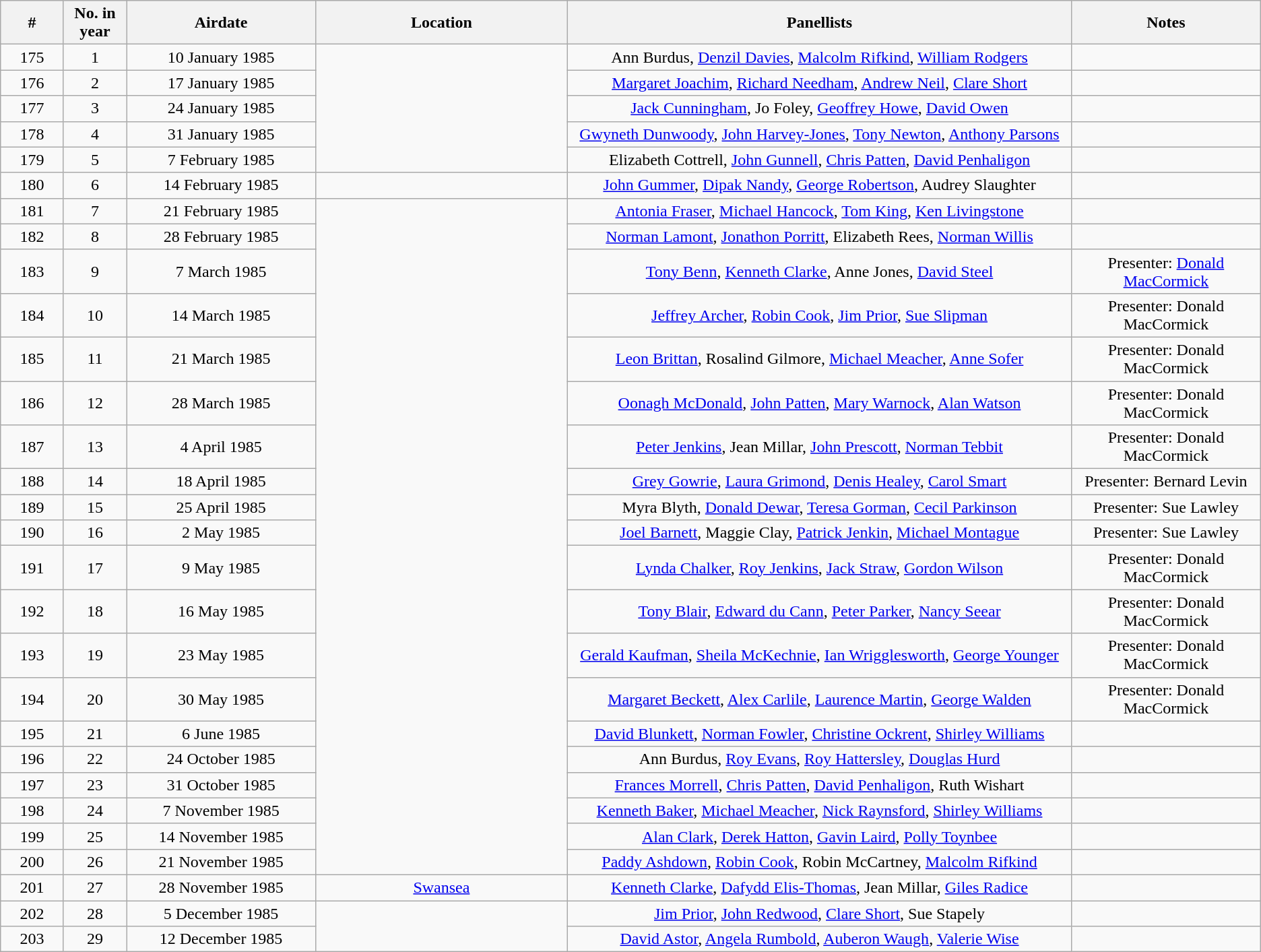<table class="wikitable" style="text-align:center;">
<tr>
<th style="width:5%;">#</th>
<th style="width:5%;">No. in year</th>
<th style="width:15%;">Airdate</th>
<th style="width:20%;">Location</th>
<th style="width:40%;">Panellists</th>
<th style="width:40%;">Notes</th>
</tr>
<tr>
<td>175</td>
<td>1</td>
<td>10 January 1985</td>
<td rowspan=5></td>
<td>Ann Burdus, <a href='#'>Denzil Davies</a>, <a href='#'>Malcolm Rifkind</a>, <a href='#'>William Rodgers</a></td>
<td></td>
</tr>
<tr>
<td>176</td>
<td>2</td>
<td>17 January 1985</td>
<td><a href='#'>Margaret Joachim</a>, <a href='#'>Richard Needham</a>, <a href='#'>Andrew Neil</a>, <a href='#'>Clare Short</a></td>
<td></td>
</tr>
<tr>
<td>177</td>
<td>3</td>
<td>24 January 1985</td>
<td><a href='#'>Jack Cunningham</a>, Jo Foley, <a href='#'>Geoffrey Howe</a>, <a href='#'>David Owen</a></td>
<td></td>
</tr>
<tr>
<td>178</td>
<td>4</td>
<td>31 January 1985</td>
<td><a href='#'>Gwyneth Dunwoody</a>, <a href='#'>John Harvey-Jones</a>, <a href='#'>Tony Newton</a>, <a href='#'>Anthony Parsons</a></td>
<td></td>
</tr>
<tr>
<td>179</td>
<td>5</td>
<td>7 February 1985</td>
<td>Elizabeth Cottrell, <a href='#'>John Gunnell</a>, <a href='#'>Chris Patten</a>, <a href='#'>David Penhaligon</a></td>
<td></td>
</tr>
<tr>
<td>180</td>
<td>6</td>
<td>14 February 1985</td>
<td></td>
<td><a href='#'>John Gummer</a>, <a href='#'>Dipak Nandy</a>, <a href='#'>George Robertson</a>, Audrey Slaughter</td>
<td></td>
</tr>
<tr>
<td>181</td>
<td>7</td>
<td>21 February 1985</td>
<td rowspan=20></td>
<td><a href='#'>Antonia Fraser</a>, <a href='#'>Michael Hancock</a>, <a href='#'>Tom King</a>, <a href='#'>Ken Livingstone</a></td>
<td></td>
</tr>
<tr>
<td>182</td>
<td>8</td>
<td>28 February 1985</td>
<td><a href='#'>Norman Lamont</a>, <a href='#'>Jonathon Porritt</a>, Elizabeth Rees, <a href='#'>Norman Willis</a></td>
<td></td>
</tr>
<tr>
<td>183</td>
<td>9</td>
<td>7 March 1985</td>
<td><a href='#'>Tony Benn</a>, <a href='#'>Kenneth Clarke</a>, Anne Jones, <a href='#'>David Steel</a></td>
<td>Presenter: <a href='#'>Donald MacCormick</a></td>
</tr>
<tr>
<td>184</td>
<td>10</td>
<td>14 March 1985</td>
<td><a href='#'>Jeffrey Archer</a>, <a href='#'>Robin Cook</a>, <a href='#'>Jim Prior</a>, <a href='#'>Sue Slipman</a></td>
<td>Presenter: Donald MacCormick</td>
</tr>
<tr>
<td>185</td>
<td>11</td>
<td>21 March 1985</td>
<td><a href='#'>Leon Brittan</a>, Rosalind Gilmore, <a href='#'>Michael Meacher</a>, <a href='#'>Anne Sofer</a></td>
<td>Presenter: Donald MacCormick</td>
</tr>
<tr>
<td>186</td>
<td>12</td>
<td>28 March 1985</td>
<td><a href='#'>Oonagh McDonald</a>, <a href='#'>John Patten</a>, <a href='#'>Mary Warnock</a>, <a href='#'>Alan Watson</a></td>
<td>Presenter: Donald MacCormick</td>
</tr>
<tr>
<td>187</td>
<td>13</td>
<td>4 April 1985</td>
<td><a href='#'>Peter Jenkins</a>, Jean Millar, <a href='#'>John Prescott</a>, <a href='#'>Norman Tebbit</a></td>
<td>Presenter: Donald MacCormick</td>
</tr>
<tr>
<td>188</td>
<td>14</td>
<td>18 April 1985</td>
<td><a href='#'>Grey Gowrie</a>, <a href='#'>Laura Grimond</a>, <a href='#'>Denis Healey</a>, <a href='#'>Carol Smart</a></td>
<td>Presenter: Bernard Levin</td>
</tr>
<tr>
<td>189</td>
<td>15</td>
<td>25 April 1985</td>
<td>Myra Blyth, <a href='#'>Donald Dewar</a>, <a href='#'>Teresa Gorman</a>, <a href='#'>Cecil Parkinson</a></td>
<td>Presenter: Sue Lawley</td>
</tr>
<tr>
<td>190</td>
<td>16</td>
<td>2 May 1985</td>
<td><a href='#'>Joel Barnett</a>, Maggie Clay, <a href='#'>Patrick Jenkin</a>, <a href='#'>Michael Montague</a></td>
<td>Presenter: Sue Lawley</td>
</tr>
<tr>
<td>191</td>
<td>17</td>
<td>9 May 1985</td>
<td><a href='#'>Lynda Chalker</a>, <a href='#'>Roy Jenkins</a>, <a href='#'>Jack Straw</a>, <a href='#'>Gordon Wilson</a></td>
<td>Presenter: Donald MacCormick</td>
</tr>
<tr>
<td>192</td>
<td>18</td>
<td>16 May 1985</td>
<td><a href='#'>Tony Blair</a>, <a href='#'>Edward du Cann</a>, <a href='#'>Peter Parker</a>, <a href='#'>Nancy Seear</a></td>
<td>Presenter: Donald MacCormick</td>
</tr>
<tr>
<td>193</td>
<td>19</td>
<td>23 May 1985</td>
<td><a href='#'>Gerald Kaufman</a>, <a href='#'>Sheila McKechnie</a>, <a href='#'>Ian Wrigglesworth</a>, <a href='#'>George Younger</a></td>
<td>Presenter: Donald MacCormick</td>
</tr>
<tr>
<td>194</td>
<td>20</td>
<td>30 May 1985</td>
<td><a href='#'>Margaret Beckett</a>, <a href='#'>Alex Carlile</a>, <a href='#'>Laurence Martin</a>, <a href='#'>George Walden</a></td>
<td>Presenter: Donald MacCormick</td>
</tr>
<tr>
<td>195</td>
<td>21</td>
<td>6 June 1985</td>
<td><a href='#'>David Blunkett</a>, <a href='#'>Norman Fowler</a>, <a href='#'>Christine Ockrent</a>, <a href='#'>Shirley Williams</a></td>
<td></td>
</tr>
<tr>
<td>196</td>
<td>22</td>
<td>24 October 1985</td>
<td>Ann Burdus, <a href='#'>Roy Evans</a>, <a href='#'>Roy Hattersley</a>, <a href='#'>Douglas Hurd</a></td>
<td></td>
</tr>
<tr>
<td>197</td>
<td>23</td>
<td>31 October 1985</td>
<td><a href='#'>Frances Morrell</a>, <a href='#'>Chris Patten</a>, <a href='#'>David Penhaligon</a>, Ruth Wishart</td>
<td></td>
</tr>
<tr>
<td>198</td>
<td>24</td>
<td>7 November 1985</td>
<td><a href='#'>Kenneth Baker</a>, <a href='#'>Michael Meacher</a>, <a href='#'>Nick Raynsford</a>, <a href='#'>Shirley Williams</a></td>
<td></td>
</tr>
<tr>
<td>199</td>
<td>25</td>
<td>14 November 1985</td>
<td><a href='#'>Alan Clark</a>, <a href='#'>Derek Hatton</a>, <a href='#'>Gavin Laird</a>, <a href='#'>Polly Toynbee</a></td>
<td></td>
</tr>
<tr>
<td>200</td>
<td>26</td>
<td>21 November 1985</td>
<td><a href='#'>Paddy Ashdown</a>, <a href='#'>Robin Cook</a>, Robin McCartney, <a href='#'>Malcolm Rifkind</a></td>
<td></td>
</tr>
<tr>
<td>201</td>
<td>27</td>
<td>28 November 1985</td>
<td><a href='#'>Swansea</a></td>
<td><a href='#'>Kenneth Clarke</a>, <a href='#'>Dafydd Elis-Thomas</a>, Jean Millar, <a href='#'>Giles Radice</a></td>
<td></td>
</tr>
<tr>
<td>202</td>
<td>28</td>
<td>5 December 1985</td>
<td rowspan=2></td>
<td><a href='#'>Jim Prior</a>, <a href='#'>John Redwood</a>, <a href='#'>Clare Short</a>, Sue Stapely</td>
<td></td>
</tr>
<tr>
<td>203</td>
<td>29</td>
<td>12 December 1985</td>
<td><a href='#'>David Astor</a>, <a href='#'>Angela Rumbold</a>, <a href='#'>Auberon Waugh</a>, <a href='#'>Valerie Wise</a></td>
<td></td>
</tr>
</table>
